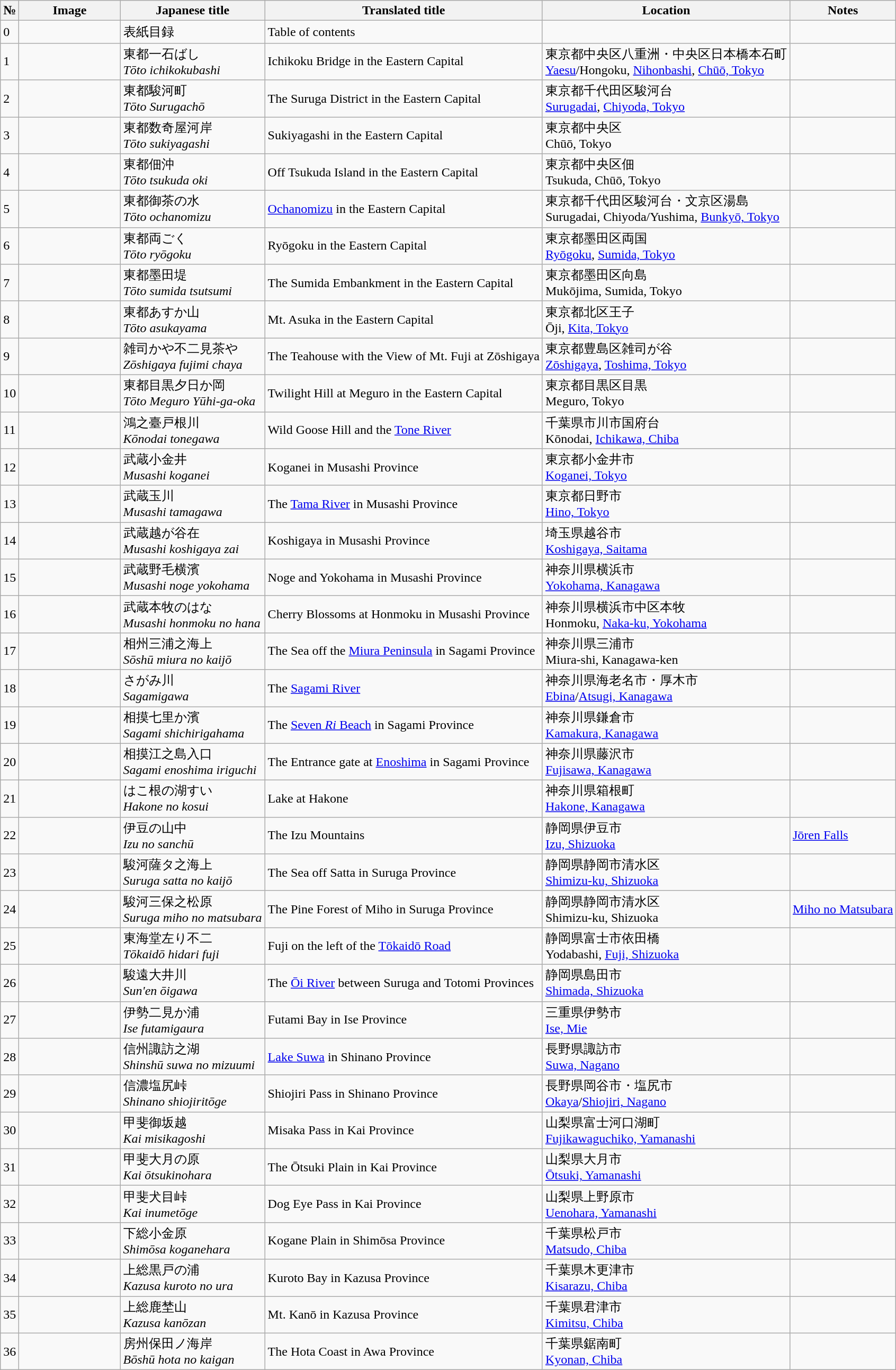<table class="wikitable">
<tr>
<th>№</th>
<th width="120px">Image</th>
<th>Japanese title</th>
<th>Translated title</th>
<th>Location</th>
<th>Notes</th>
</tr>
<tr>
<td>0</td>
<td></td>
<td>表紙目録</td>
<td>Table of contents</td>
<td></td>
<td></td>
</tr>
<tr>
<td>1</td>
<td></td>
<td>東都一石ばし<br><em>Tōto ichikokubashi</em></td>
<td>Ichikoku Bridge in the Eastern Capital</td>
<td>東京都中央区八重洲・中央区日本橋本石町<br><a href='#'>Yaesu</a>/Hongoku, <a href='#'>Nihonbashi</a>, <a href='#'>Chūō, Tokyo</a></td>
<td></td>
</tr>
<tr>
<td>2</td>
<td></td>
<td>東都駿河町<br><em>Tōto Surugachō</em></td>
<td>The Suruga District in the Eastern Capital</td>
<td>東京都千代田区駿河台<br><a href='#'>Surugadai</a>, <a href='#'>Chiyoda, Tokyo</a></td>
<td></td>
</tr>
<tr>
<td>3</td>
<td></td>
<td>東都数奇屋河岸<br><em>Tōto sukiyagashi</em></td>
<td>Sukiyagashi in the Eastern Capital</td>
<td>東京都中央区<br>Chūō, Tokyo</td>
<td></td>
</tr>
<tr>
<td>4</td>
<td></td>
<td>東都佃沖<br><em>Tōto tsukuda oki</em></td>
<td>Off Tsukuda Island in the Eastern Capital</td>
<td>東京都中央区佃<br>Tsukuda, Chūō, Tokyo</td>
<td></td>
</tr>
<tr>
<td>5</td>
<td></td>
<td>東都御茶の水<br><em>Tōto ochanomizu</em></td>
<td><a href='#'>Ochanomizu</a> in the Eastern Capital</td>
<td>東京都千代田区駿河台・文京区湯島<br>Surugadai, Chiyoda/Yushima, <a href='#'>Bunkyō, Tokyo</a></td>
<td></td>
</tr>
<tr>
<td>6</td>
<td></td>
<td>東都両ごく<br><em>Tōto ryōgoku</em></td>
<td>Ryōgoku in the Eastern Capital</td>
<td>東京都墨田区両国<br><a href='#'>Ryōgoku</a>, <a href='#'>Sumida, Tokyo</a></td>
<td></td>
</tr>
<tr>
<td>7</td>
<td></td>
<td>東都墨田堤<br><em>Tōto sumida tsutsumi</em></td>
<td>The Sumida Embankment in the Eastern Capital</td>
<td>東京都墨田区向島<br>Mukōjima, Sumida, Tokyo</td>
<td></td>
</tr>
<tr>
<td>8</td>
<td></td>
<td>東都あすか山<br><em>Tōto asukayama</em></td>
<td>Mt. Asuka in the Eastern Capital</td>
<td>東京都北区王子<br>Ōji, <a href='#'>Kita, Tokyo</a></td>
<td></td>
</tr>
<tr>
<td>9</td>
<td></td>
<td>雑司かや不二見茶や<br><em>Zōshigaya fujimi chaya</em></td>
<td>The Teahouse with the View of Mt. Fuji at Zōshigaya</td>
<td>東京都豊島区雑司が谷<br><a href='#'>Zōshigaya</a>, <a href='#'>Toshima, Tokyo</a></td>
<td></td>
</tr>
<tr>
<td>10</td>
<td></td>
<td>東都目黒夕日か岡<br><em>Tōto Meguro Yūhi-ga-oka</em></td>
<td>Twilight Hill at Meguro in the Eastern Capital</td>
<td>東京都目黒区目黒<br>Meguro, Tokyo</td>
<td></td>
</tr>
<tr>
<td>11</td>
<td></td>
<td>鴻之臺戸根川<br><em>Kōnodai tonegawa</em></td>
<td>Wild Goose Hill and the <a href='#'>Tone River</a></td>
<td>千葉県市川市国府台<br>Kōnodai, <a href='#'>Ichikawa, Chiba</a></td>
<td></td>
</tr>
<tr>
<td>12</td>
<td></td>
<td>武蔵小金井<br><em>Musashi koganei</em></td>
<td>Koganei in Musashi Province</td>
<td>東京都小金井市<br><a href='#'>Koganei, Tokyo</a></td>
<td></td>
</tr>
<tr>
<td>13</td>
<td></td>
<td>武蔵玉川<br><em>Musashi tamagawa</em></td>
<td>The <a href='#'>Tama River</a> in Musashi Province</td>
<td>東京都日野市<br><a href='#'>Hino, Tokyo</a></td>
<td></td>
</tr>
<tr>
<td>14</td>
<td></td>
<td>武蔵越が谷在<br><em>Musashi koshigaya zai</em></td>
<td>Koshigaya in Musashi Province</td>
<td>埼玉県越谷市<br><a href='#'>Koshigaya, Saitama</a></td>
<td></td>
</tr>
<tr>
<td>15</td>
<td></td>
<td>武蔵野毛横濱<br><em>Musashi noge yokohama</em></td>
<td>Noge and Yokohama in Musashi Province</td>
<td>神奈川県横浜市<br><a href='#'>Yokohama, Kanagawa</a></td>
<td></td>
</tr>
<tr>
<td>16</td>
<td></td>
<td>武蔵本牧のはな<br><em>Musashi honmoku no hana</em></td>
<td>Cherry Blossoms at Honmoku in Musashi Province</td>
<td>神奈川県横浜市中区本牧<br>Honmoku, <a href='#'>Naka-ku, Yokohama</a></td>
</tr>
<tr>
<td>17</td>
<td></td>
<td>相州三浦之海上<br><em>Sōshū miura no kaijō</em></td>
<td>The Sea off the <a href='#'>Miura Peninsula</a> in Sagami Province</td>
<td>神奈川県三浦市<br>Miura-shi, Kanagawa-ken</td>
<td></td>
</tr>
<tr>
<td>18</td>
<td></td>
<td>さがみ川<br><em>Sagamigawa</em></td>
<td>The <a href='#'>Sagami River</a></td>
<td>神奈川県海老名市・厚木市<br><a href='#'>Ebina</a>/<a href='#'>Atsugi, Kanagawa</a></td>
<td></td>
</tr>
<tr>
<td>19</td>
<td></td>
<td>相摸七里か濱<br><em>Sagami shichirigahama</em></td>
<td>The <a href='#'>Seven <em>Ri</em> Beach</a> in Sagami Province</td>
<td>神奈川県鎌倉市<br> <a href='#'>Kamakura, Kanagawa</a></td>
<td></td>
</tr>
<tr>
<td>20</td>
<td></td>
<td>相摸江之島入口<br><em>Sagami enoshima iriguchi</em></td>
<td>The Entrance gate at <a href='#'>Enoshima</a> in Sagami Province</td>
<td>神奈川県藤沢市<br><a href='#'>Fujisawa, Kanagawa</a></td>
<td></td>
</tr>
<tr>
<td>21</td>
<td></td>
<td>はこ根の湖すい<br><em>Hakone no kosui</em></td>
<td>Lake at Hakone</td>
<td>神奈川県箱根町<br><a href='#'>Hakone, Kanagawa</a></td>
<td></td>
</tr>
<tr>
<td>22</td>
<td></td>
<td>伊豆の山中<br><em>Izu no sanchū</em></td>
<td>The Izu Mountains</td>
<td>静岡県伊豆市<br><a href='#'>Izu, Shizuoka</a></td>
<td><a href='#'>Jōren Falls</a></td>
</tr>
<tr>
<td>23</td>
<td></td>
<td>駿河薩タ之海上<br><em>Suruga satta no kaijō</em></td>
<td>The Sea off Satta in Suruga Province</td>
<td>静岡県静岡市清水区<br><a href='#'>Shimizu-ku, Shizuoka</a></td>
</tr>
<tr>
<td>24</td>
<td></td>
<td>駿河三保之松原<br><em>Suruga miho no matsubara</em></td>
<td>The Pine Forest of Miho in Suruga Province</td>
<td>静岡県静岡市清水区<br>Shimizu-ku, Shizuoka</td>
<td><a href='#'>Miho no Matsubara</a></td>
</tr>
<tr>
<td>25</td>
<td></td>
<td>東海堂左り不二<br><em>Tōkaidō hidari fuji</em></td>
<td>Fuji on the left of the <a href='#'>Tōkaidō Road</a></td>
<td>静岡県富士市依田橋<br>Yodabashi, <a href='#'>Fuji, Shizuoka</a></td>
<td></td>
</tr>
<tr>
<td>26</td>
<td></td>
<td>駿遠大井川<br><em>Sun'en ōigawa</em></td>
<td>The <a href='#'>Ōi River</a> between Suruga and Totomi Provinces</td>
<td>静岡県島田市<br><a href='#'>Shimada, Shizuoka</a></td>
<td></td>
</tr>
<tr>
<td>27</td>
<td></td>
<td>伊勢二見か浦<br><em>Ise futamigaura</em></td>
<td>Futami Bay in Ise Province</td>
<td>三重県伊勢市<br><a href='#'>Ise, Mie</a></td>
<td></td>
</tr>
<tr>
<td>28</td>
<td></td>
<td>信州諏訪之湖<br><em>Shinshū suwa no mizuumi</em></td>
<td><a href='#'>Lake Suwa</a> in Shinano Province</td>
<td>長野県諏訪市<br><a href='#'>Suwa, Nagano</a></td>
<td></td>
</tr>
<tr>
<td>29</td>
<td></td>
<td>信濃塩尻峠<br><em>Shinano shiojiritōge</em></td>
<td>Shiojiri Pass in Shinano Province</td>
<td>長野県岡谷市・塩尻市<br><a href='#'>Okaya</a>/<a href='#'>Shiojiri, Nagano</a></td>
<td></td>
</tr>
<tr>
<td>30</td>
<td></td>
<td>甲斐御坂越<br><em>Kai misikagoshi</em></td>
<td>Misaka Pass in Kai Province</td>
<td>山梨県富士河口湖町<br><a href='#'>Fujikawaguchiko, Yamanashi</a></td>
<td></td>
</tr>
<tr>
<td>31</td>
<td></td>
<td>甲斐大月の原<br><em>Kai ōtsukinohara</em></td>
<td>The Ōtsuki Plain in Kai Province</td>
<td>山梨県大月市<br><a href='#'>Ōtsuki, Yamanashi</a></td>
<td></td>
</tr>
<tr>
<td>32</td>
<td></td>
<td>甲斐犬目峠<br><em>Kai inumetōge</em></td>
<td>Dog Eye Pass in Kai Province</td>
<td>山梨県上野原市<br><a href='#'>Uenohara, Yamanashi</a></td>
<td></td>
</tr>
<tr>
<td>33</td>
<td></td>
<td>下総小金原<br><em>Shimōsa koganehara</em></td>
<td>Kogane Plain in Shimōsa Province</td>
<td>千葉県松戸市<br><a href='#'>Matsudo, Chiba</a></td>
<td></td>
</tr>
<tr>
<td>34</td>
<td></td>
<td>上総黒戸の浦<br><em>Kazusa kuroto no ura</em></td>
<td>Kuroto Bay in Kazusa Province</td>
<td>千葉県木更津市<br><a href='#'>Kisarazu, Chiba</a></td>
<td></td>
</tr>
<tr>
<td>35</td>
<td></td>
<td>上総鹿埜山<br><em>Kazusa kanōzan</em></td>
<td>Mt. Kanō in Kazusa Province</td>
<td>千葉県君津市<br><a href='#'>Kimitsu, Chiba</a></td>
<td></td>
</tr>
<tr>
<td>36</td>
<td></td>
<td>房州保田ノ海岸<br><em>Bōshū hota no kaigan</em></td>
<td>The Hota Coast in Awa Province</td>
<td>千葉県鋸南町<br><a href='#'>Kyonan, Chiba</a></td>
<td></td>
</tr>
</table>
